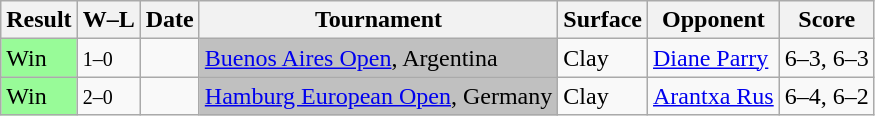<table class="sortable wikitable">
<tr>
<th>Result</th>
<th class="unsortable">W–L</th>
<th>Date</th>
<th>Tournament</th>
<th>Surface</th>
<th>Opponent</th>
<th class="unsortable">Score</th>
</tr>
<tr>
<td bgcolor=98FB98>Win</td>
<td><small>1–0</small></td>
<td><a href='#'></a></td>
<td bgcolor=silver><a href='#'>Buenos Aires Open</a>, Argentina</td>
<td>Clay</td>
<td> <a href='#'>Diane Parry</a></td>
<td>6–3, 6–3</td>
</tr>
<tr>
<td bgcolor=98FB98>Win</td>
<td><small>2–0</small></td>
<td><a href='#'></a></td>
<td style=background:silver><a href='#'>Hamburg European Open</a>, Germany</td>
<td>Clay</td>
<td> <a href='#'>Arantxa Rus</a></td>
<td>6–4, 6–2</td>
</tr>
</table>
